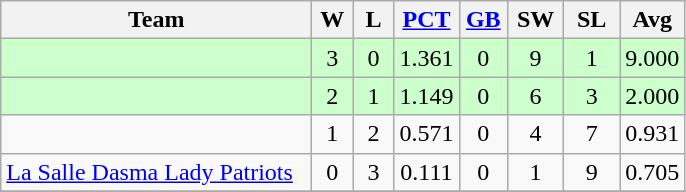<table class=wikitable style="text-align:center;">
<tr>
<th width=200px>Team</th>
<th width=20px>W</th>
<th width=20px>L</th>
<th width=35px><a href='#'>PCT</a></th>
<th width=25px><a href='#'>GB</a></th>
<th width=30px>SW</th>
<th width=30px>SL</th>
<th width=35px>Avg</th>
</tr>
<tr style="background:#CCFFCC;">
<td align=left></td>
<td>3</td>
<td>0</td>
<td>1.361</td>
<td>0</td>
<td>9</td>
<td>1</td>
<td>9.000</td>
</tr>
<tr style="background:#CCFFCC;">
<td align=left></td>
<td>2</td>
<td>1</td>
<td>1.149</td>
<td>0</td>
<td>6</td>
<td>3</td>
<td>2.000</td>
</tr>
<tr>
<td align=left></td>
<td>1</td>
<td>2</td>
<td>0.571</td>
<td>0</td>
<td>4</td>
<td>7</td>
<td>0.931</td>
</tr>
<tr>
<td align=left> <a href='#'>La Salle Dasma Lady Patriots</a></td>
<td>0</td>
<td>3</td>
<td>0.111</td>
<td>0</td>
<td>1</td>
<td>9</td>
<td>0.705</td>
</tr>
<tr>
</tr>
</table>
